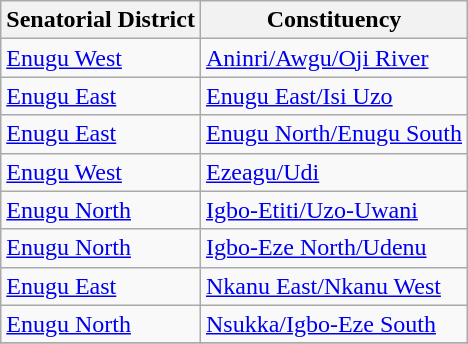<table class="wikitable sortable">
<tr>
<th>Senatorial District</th>
<th>Constituency</th>
</tr>
<tr>
<td><a href='#'>Enugu West</a></td>
<td><a href='#'>Aninri/Awgu/Oji River</a></td>
</tr>
<tr>
<td><a href='#'>Enugu East</a></td>
<td><a href='#'>Enugu East/Isi Uzo</a></td>
</tr>
<tr>
<td><a href='#'>Enugu East</a></td>
<td><a href='#'>Enugu North/Enugu South</a></td>
</tr>
<tr>
<td><a href='#'>Enugu West</a></td>
<td><a href='#'>Ezeagu/Udi</a></td>
</tr>
<tr>
<td><a href='#'>Enugu North</a></td>
<td><a href='#'>Igbo-Etiti/Uzo-Uwani</a></td>
</tr>
<tr>
<td><a href='#'>Enugu North</a></td>
<td><a href='#'>Igbo-Eze North/Udenu</a></td>
</tr>
<tr>
<td><a href='#'>Enugu East</a></td>
<td><a href='#'>Nkanu East/Nkanu West</a></td>
</tr>
<tr>
<td><a href='#'>Enugu North</a></td>
<td><a href='#'>Nsukka/Igbo-Eze South</a></td>
</tr>
<tr>
</tr>
</table>
